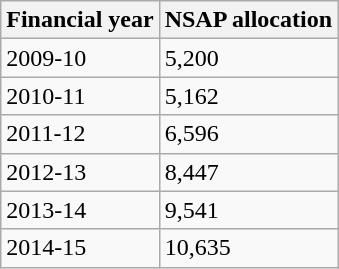<table class="wikitable">
<tr>
<th>Financial year</th>
<th>NSAP allocation</th>
</tr>
<tr>
<td>2009-10</td>
<td>5,200</td>
</tr>
<tr>
<td>2010-11</td>
<td>5,162</td>
</tr>
<tr>
<td>2011-12</td>
<td>6,596</td>
</tr>
<tr>
<td>2012-13</td>
<td>8,447</td>
</tr>
<tr>
<td>2013-14</td>
<td>9,541</td>
</tr>
<tr>
<td>2014-15</td>
<td>10,635</td>
</tr>
</table>
